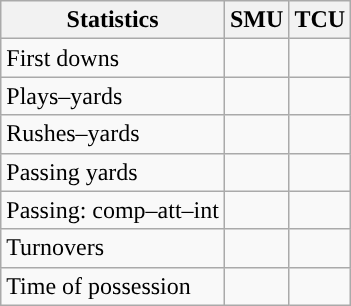<table class="wikitable" style="float:left">
<tr>
<th>Statistics</th>
<th>SMU</th>
<th>TCU</th>
</tr>
<tr>
<td>First downs</td>
<td></td>
<td></td>
</tr>
<tr>
<td>Plays–yards</td>
<td></td>
<td></td>
</tr>
<tr>
<td>Rushes–yards</td>
<td></td>
<td></td>
</tr>
<tr>
<td>Passing yards</td>
<td></td>
<td></td>
</tr>
<tr>
<td>Passing: comp–att–int</td>
<td></td>
<td></td>
</tr>
<tr>
<td>Turnovers</td>
<td></td>
<td></td>
</tr>
<tr>
<td>Time of possession</td>
<td></td>
<td></td>
</tr>
</table>
